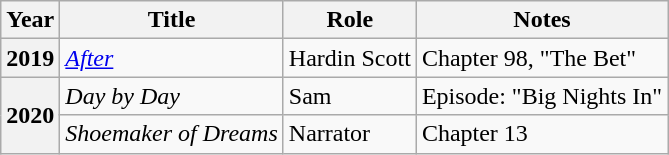<table class="wikitable plainrowheaders">
<tr>
<th scope="col">Year</th>
<th scope="col">Title</th>
<th scope="col">Role</th>
<th scope="col">Notes</th>
</tr>
<tr>
<th scope="row">2019</th>
<td><em><a href='#'>After</a></em></td>
<td>Hardin Scott</td>
<td>Chapter 98, "The Bet"</td>
</tr>
<tr>
<th scope="row" rowspan="2">2020</th>
<td><em>Day by Day</em></td>
<td>Sam</td>
<td>Episode: "Big Nights In"</td>
</tr>
<tr>
<td><em>Shoemaker of Dreams</em></td>
<td>Narrator</td>
<td>Chapter 13</td>
</tr>
</table>
